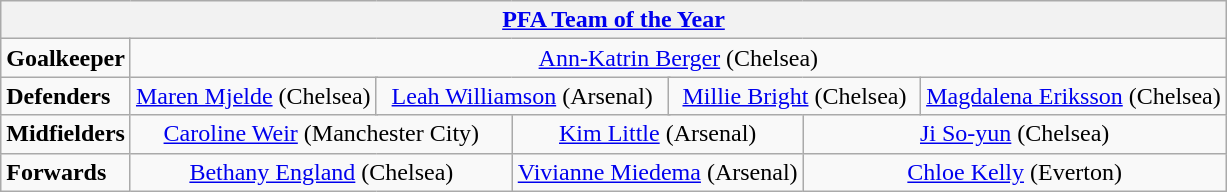<table class="wikitable">
<tr>
<th colspan="13"><a href='#'>PFA Team of the Year</a></th>
</tr>
<tr>
<td><strong>Goalkeeper</strong></td>
<td colspan="12" align="center"> <a href='#'>Ann-Katrin Berger</a> (Chelsea)</td>
</tr>
<tr>
<td><strong>Defenders</strong></td>
<td colspan="3" align="center"> <a href='#'>Maren Mjelde</a> (Chelsea)</td>
<td colspan="3" align="center"> <a href='#'>Leah Williamson</a> (Arsenal)</td>
<td colspan="3" align="center"> <a href='#'>Millie Bright</a> (Chelsea)</td>
<td colspan="3" align="center"> <a href='#'>Magdalena Eriksson</a> (Chelsea)</td>
</tr>
<tr>
<td><strong>Midfielders</strong></td>
<td colspan="4" align="center"> <a href='#'>Caroline Weir</a> (Manchester City)</td>
<td colspan="4" align="center"> <a href='#'>Kim Little</a> (Arsenal)</td>
<td colspan="4" align="center"> <a href='#'>Ji So-yun</a> (Chelsea)</td>
</tr>
<tr>
<td><strong>Forwards</strong></td>
<td colspan="4" align="center"> <a href='#'>Bethany England</a> (Chelsea)</td>
<td colspan="4" align="center"> <a href='#'>Vivianne Miedema</a> (Arsenal)</td>
<td colspan="4" align="center"> <a href='#'>Chloe Kelly</a> (Everton)</td>
</tr>
</table>
